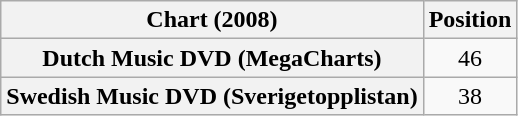<table class="wikitable sortable plainrowheaders" style="text-align:center;">
<tr>
<th>Chart (2008)</th>
<th>Position</th>
</tr>
<tr>
<th scope="row">Dutch Music DVD (MegaCharts)</th>
<td>46</td>
</tr>
<tr>
<th scope="row">Swedish Music DVD (Sverigetopplistan)</th>
<td>38</td>
</tr>
</table>
